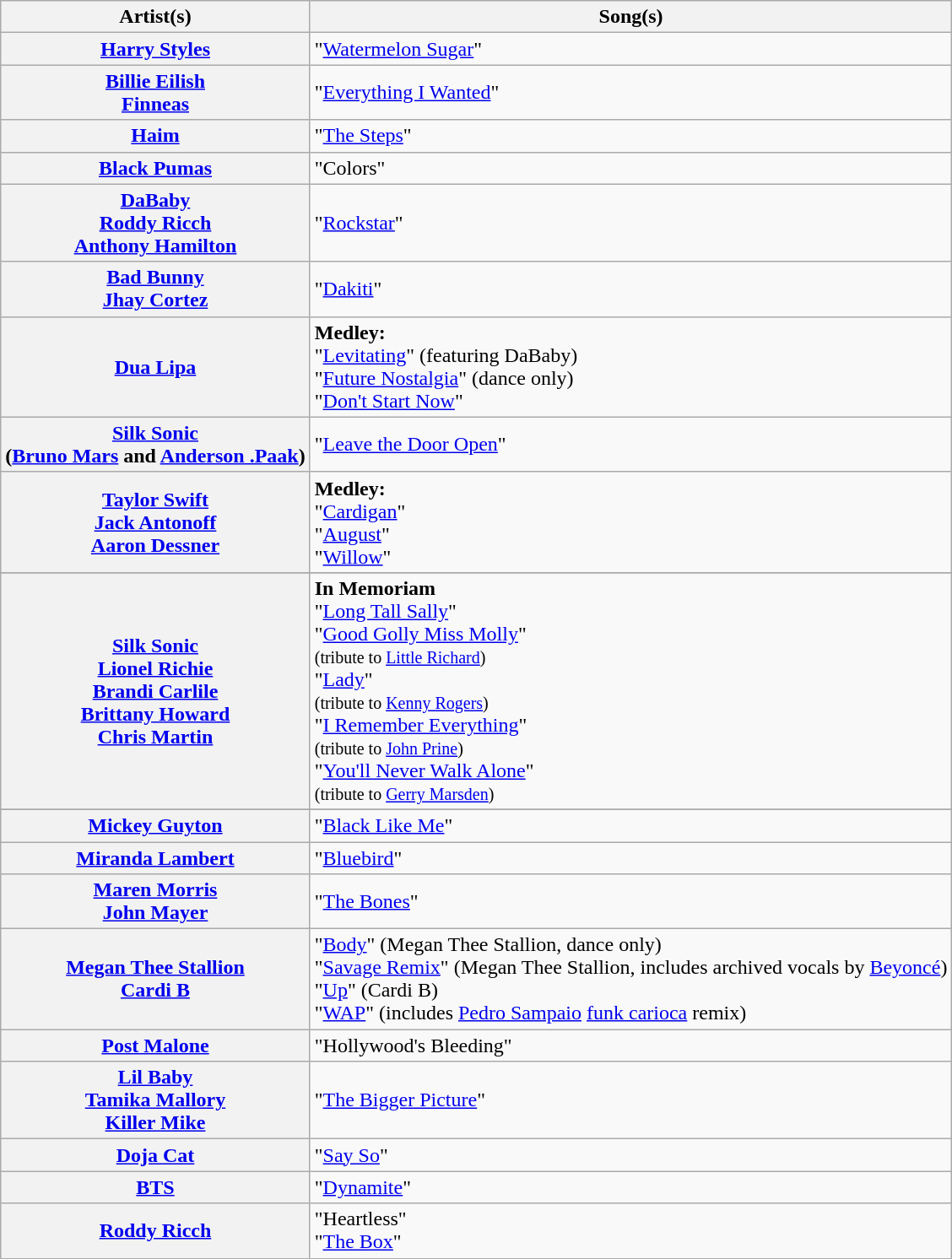<table class="wikitable plainrowheaders">
<tr>
<th scope="col">Artist(s)</th>
<th scope="col">Song(s)</th>
</tr>
<tr>
<th scope="row"><a href='#'>Harry Styles</a></th>
<td>"<a href='#'>Watermelon Sugar</a>"</td>
</tr>
<tr>
<th scope="row"><a href='#'>Billie Eilish</a><br><a href='#'>Finneas</a></th>
<td>"<a href='#'>Everything I Wanted</a>"</td>
</tr>
<tr>
<th scope="row"><a href='#'>Haim</a></th>
<td>"<a href='#'>The Steps</a>"</td>
</tr>
<tr>
<th scope="row"><a href='#'>Black Pumas</a></th>
<td>"Colors"</td>
</tr>
<tr>
<th scope="row"><a href='#'>DaBaby</a><br><a href='#'>Roddy Ricch</a><br><a href='#'>Anthony Hamilton</a></th>
<td>"<a href='#'>Rockstar</a>"</td>
</tr>
<tr>
<th scope="row"><a href='#'>Bad Bunny</a><br><a href='#'>Jhay Cortez</a></th>
<td>"<a href='#'>Dakiti</a>"</td>
</tr>
<tr>
<th scope="row"><a href='#'>Dua Lipa</a></th>
<td><strong>Medley:</strong><br>"<a href='#'>Levitating</a>" (featuring DaBaby)<br>"<a href='#'>Future Nostalgia</a>" (dance only)<br>"<a href='#'>Don't Start Now</a>"</td>
</tr>
<tr>
<th scope="row"><a href='#'>Silk Sonic</a><br>(<a href='#'>Bruno Mars</a> and <a href='#'>Anderson .Paak</a>)</th>
<td>"<a href='#'>Leave the Door Open</a>"</td>
</tr>
<tr>
<th scope="row"><a href='#'>Taylor Swift</a><br><a href='#'>Jack Antonoff</a><br><a href='#'>Aaron Dessner</a></th>
<td><strong>Medley:</strong><br>"<a href='#'>Cardigan</a>"<br> "<a href='#'>August</a>"<br> "<a href='#'>Willow</a>"</td>
</tr>
<tr>
</tr>
<tr>
<th scope="row"><a href='#'>Silk Sonic</a> <br> <a href='#'>Lionel Richie</a> <br> <a href='#'>Brandi Carlile</a> <br> <a href='#'>Brittany Howard</a> <br> <a href='#'>Chris Martin</a></th>
<td><strong>In Memoriam</strong> <br>"<a href='#'>Long Tall Sally</a>"<br>"<a href='#'>Good Golly Miss Molly</a>" <br> <small>(tribute to <a href='#'>Little Richard</a>)</small><br>"<a href='#'>Lady</a>"<br><small>(tribute to <a href='#'>Kenny Rogers</a>)</small><br>"<a href='#'>I Remember Everything</a>" <br> <small>(tribute to <a href='#'>John Prine</a>)</small> <br> "<a href='#'>You'll Never Walk Alone</a>" <br> <small>(tribute to <a href='#'>Gerry Marsden</a>)</small></td>
</tr>
<tr>
</tr>
<tr>
<th scope="row"><a href='#'>Mickey Guyton</a></th>
<td>"<a href='#'>Black Like Me</a>"</td>
</tr>
<tr>
<th scope="row"><a href='#'>Miranda Lambert</a></th>
<td>"<a href='#'>Bluebird</a>"</td>
</tr>
<tr>
<th scope="row"><a href='#'>Maren Morris</a><br><a href='#'>John Mayer</a></th>
<td>"<a href='#'>The Bones</a>"</td>
</tr>
<tr>
<th scope="row"><a href='#'>Megan Thee Stallion</a><br><a href='#'>Cardi B</a></th>
<td>"<a href='#'>Body</a>" (Megan Thee Stallion, dance only)<br>"<a href='#'>Savage Remix</a>" (Megan Thee Stallion, includes archived vocals by <a href='#'>Beyoncé</a>)<br>"<a href='#'>Up</a>" (Cardi B)<br>"<a href='#'>WAP</a>" (includes <a href='#'>Pedro Sampaio</a> <a href='#'>funk carioca</a> remix)</td>
</tr>
<tr>
<th scope="row"><a href='#'>Post Malone</a></th>
<td>"Hollywood's Bleeding"</td>
</tr>
<tr>
<th scope="row"><a href='#'>Lil Baby</a><br><a href='#'>Tamika Mallory</a><br><a href='#'>Killer Mike</a></th>
<td>"<a href='#'>The Bigger Picture</a>"</td>
</tr>
<tr>
<th scope="row"><a href='#'>Doja Cat</a></th>
<td>"<a href='#'>Say So</a>"</td>
</tr>
<tr>
<th scope="row"><a href='#'>BTS</a></th>
<td>"<a href='#'>Dynamite</a>"</td>
</tr>
<tr>
<th scope="row"><a href='#'>Roddy Ricch</a></th>
<td>"Heartless"<br>"<a href='#'>The Box</a>"</td>
</tr>
</table>
